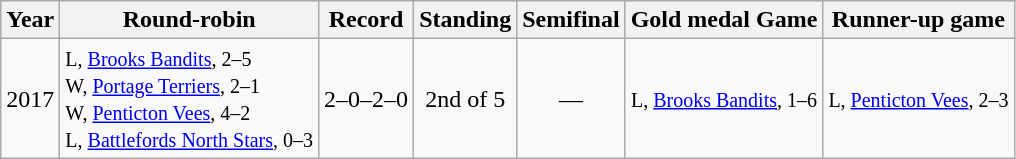<table class="wikitable" style="text-align:center">
<tr>
<th>Year</th>
<th>Round-robin</th>
<th>Record</th>
<th>Standing</th>
<th>Semifinal</th>
<th>Gold medal Game</th>
<th>Runner-up game</th>
</tr>
<tr>
<td>2017</td>
<td align=left><small>L, <a href='#'>Brooks Bandits</a>, 2–5<br>W, <a href='#'>Portage Terriers</a>, 2–1<br>W, <a href='#'>Penticton Vees</a>, 4–2<br>L, <a href='#'>Battlefords North Stars</a>, 0–3</small></td>
<td>2–0–2–0</td>
<td>2nd of 5</td>
<td>—</td>
<td><small>L, <a href='#'>Brooks Bandits</a>, 1–6</small></td>
<td><small>L, <a href='#'>Penticton Vees</a>, 2–3</small></td>
</tr>
</table>
